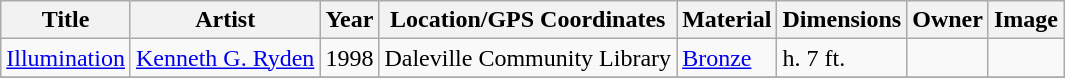<table class="wikitable sortable">
<tr>
<th>Title</th>
<th>Artist</th>
<th>Year</th>
<th>Location/GPS Coordinates</th>
<th>Material</th>
<th>Dimensions</th>
<th>Owner</th>
<th>Image</th>
</tr>
<tr>
<td><a href='#'>Illumination</a></td>
<td><a href='#'>Kenneth G. Ryden</a></td>
<td>1998</td>
<td>Daleville Community Library</td>
<td><a href='#'>Bronze</a></td>
<td>h. 7 ft.</td>
<td></td>
<td></td>
</tr>
<tr>
</tr>
</table>
